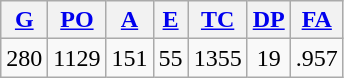<table class="wikitable">
<tr>
<th><a href='#'>G</a></th>
<th><a href='#'>PO</a></th>
<th><a href='#'>A</a></th>
<th><a href='#'>E</a></th>
<th><a href='#'>TC</a></th>
<th><a href='#'>DP</a></th>
<th><a href='#'>FA</a></th>
</tr>
<tr align=center>
<td>280</td>
<td>1129</td>
<td>151</td>
<td>55</td>
<td>1355</td>
<td>19</td>
<td>.957</td>
</tr>
</table>
